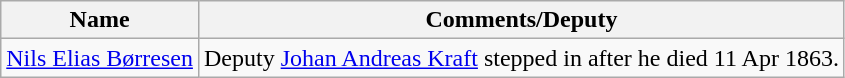<table class="wikitable">
<tr>
<th>Name</th>
<th>Comments/Deputy</th>
</tr>
<tr>
<td><a href='#'>Nils Elias Børresen</a></td>
<td>Deputy <a href='#'>Johan Andreas Kraft</a> stepped in after he died 11 Apr 1863.</td>
</tr>
</table>
